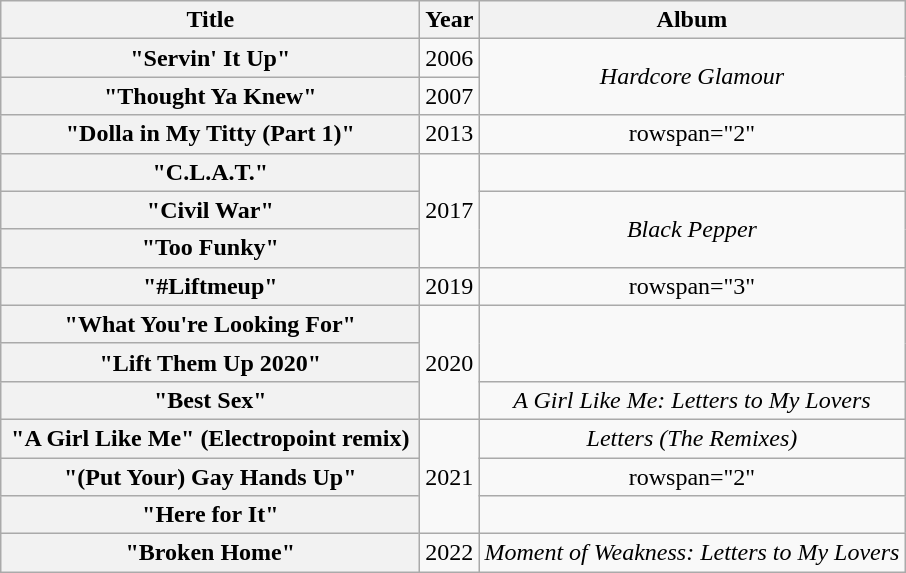<table class="wikitable plainrowheaders" style="text-align:center;">
<tr>
<th scope="col" style="width:17em;">Title</th>
<th scope="col">Year</th>
<th scope="col">Album</th>
</tr>
<tr>
<th scope="row">"Servin' It Up"<br></th>
<td>2006</td>
<td rowspan="2"><em>Hardcore Glamour</em></td>
</tr>
<tr>
<th scope="row">"Thought Ya Knew"</th>
<td>2007</td>
</tr>
<tr>
<th scope="row">"Dolla in My Titty (Part 1)"</th>
<td>2013</td>
<td>rowspan="2" </td>
</tr>
<tr>
<th scope="row">"C.L.A.T."<br></th>
<td rowspan="3">2017</td>
</tr>
<tr>
<th scope="row">"Civil War"</th>
<td rowspan="2"><em>Black Pepper</em></td>
</tr>
<tr>
<th scope="row">"Too Funky"<br></th>
</tr>
<tr>
<th scope="row">"#Liftmeup"<br></th>
<td>2019</td>
<td>rowspan="3" </td>
</tr>
<tr>
<th scope="row">"What You're Looking For"</th>
<td rowspan="3">2020</td>
</tr>
<tr>
<th scope="row">"Lift Them Up 2020"<br></th>
</tr>
<tr>
<th scope="row">"Best Sex"</th>
<td><em>A Girl Like Me: Letters to My Lovers</em></td>
</tr>
<tr>
<th scope="row">"A Girl Like Me" (Electropoint remix)</th>
<td rowspan="3">2021</td>
<td><em>Letters (The Remixes)</em></td>
</tr>
<tr>
<th scope="row">"(Put Your) Gay Hands Up"<br></th>
<td>rowspan="2" </td>
</tr>
<tr>
<th scope="row">"Here for It"</th>
</tr>
<tr>
<th scope="row">"Broken Home"<br></th>
<td>2022</td>
<td><em>Moment of Weakness: Letters to My Lovers</em></td>
</tr>
</table>
